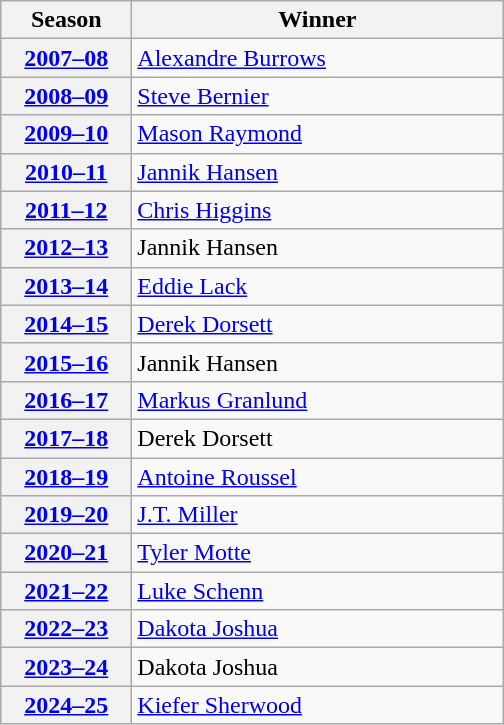<table class="wikitable">
<tr>
<th scope="col" style="width:5em">Season</th>
<th scope="col" style="width:15em">Winner</th>
</tr>
<tr>
<th scope="row"><a href='#'>2007–08</a></th>
<td><a href='#'>Alexandre Burrows</a></td>
</tr>
<tr>
<th scope="row"><a href='#'>2008–09</a></th>
<td><a href='#'>Steve Bernier</a></td>
</tr>
<tr>
<th scope="row"><a href='#'>2009–10</a></th>
<td><a href='#'>Mason Raymond</a></td>
</tr>
<tr>
<th scope="row"><a href='#'>2010–11</a></th>
<td><a href='#'>Jannik Hansen</a></td>
</tr>
<tr>
<th scope="row"><a href='#'>2011–12</a></th>
<td><a href='#'>Chris Higgins</a></td>
</tr>
<tr>
<th scope="row"><a href='#'>2012–13</a></th>
<td>Jannik Hansen</td>
</tr>
<tr>
<th scope="row"><a href='#'>2013–14</a></th>
<td><a href='#'>Eddie Lack</a></td>
</tr>
<tr>
<th scope="row"><a href='#'>2014–15</a></th>
<td><a href='#'>Derek Dorsett</a></td>
</tr>
<tr>
<th scope="row"><a href='#'>2015–16</a></th>
<td>Jannik Hansen</td>
</tr>
<tr>
<th scope="row"><a href='#'>2016–17</a></th>
<td><a href='#'>Markus Granlund</a></td>
</tr>
<tr>
<th scope="row"><a href='#'>2017–18</a></th>
<td>Derek Dorsett</td>
</tr>
<tr>
<th scope="row"><a href='#'>2018–19</a></th>
<td><a href='#'>Antoine Roussel</a></td>
</tr>
<tr>
<th scope="row"><a href='#'>2019–20</a></th>
<td><a href='#'>J.T. Miller</a></td>
</tr>
<tr>
<th scope="row"><a href='#'>2020–21</a></th>
<td><a href='#'>Tyler Motte</a></td>
</tr>
<tr>
<th scope="row"><a href='#'>2021–22</a></th>
<td><a href='#'>Luke Schenn</a></td>
</tr>
<tr>
<th scope="row"><a href='#'>2022–23</a></th>
<td><a href='#'>Dakota Joshua</a></td>
</tr>
<tr>
<th scope="row"><a href='#'>2023–24</a></th>
<td>Dakota Joshua</td>
</tr>
<tr>
<th scope="row"><a href='#'>2024–25</a></th>
<td><a href='#'>Kiefer Sherwood</a></td>
</tr>
</table>
